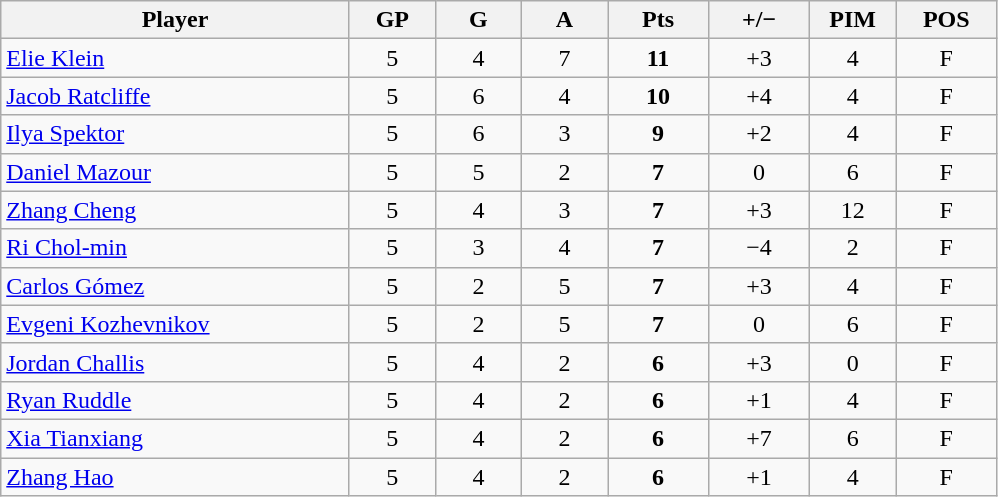<table class="wikitable sortable" style="text-align:center;">
<tr>
<th style="width:225px;">Player</th>
<th style="width:50px;">GP</th>
<th style="width:50px;">G</th>
<th style="width:50px;">A</th>
<th style="width:60px;">Pts</th>
<th style="width:60px;">+/−</th>
<th style="width:50px;">PIM</th>
<th style="width:60px;">POS</th>
</tr>
<tr>
<td style="text-align:left;"> <a href='#'>Elie Klein</a></td>
<td>5</td>
<td>4</td>
<td>7</td>
<td><strong>11</strong></td>
<td>+3</td>
<td>4</td>
<td>F</td>
</tr>
<tr>
<td style="text-align:left;"> <a href='#'>Jacob Ratcliffe</a></td>
<td>5</td>
<td>6</td>
<td>4</td>
<td><strong>10</strong></td>
<td>+4</td>
<td>4</td>
<td>F</td>
</tr>
<tr>
<td style="text-align:left;"> <a href='#'>Ilya Spektor</a></td>
<td>5</td>
<td>6</td>
<td>3</td>
<td><strong>9</strong></td>
<td>+2</td>
<td>4</td>
<td>F</td>
</tr>
<tr>
<td style="text-align:left;"> <a href='#'>Daniel Mazour</a></td>
<td>5</td>
<td>5</td>
<td>2</td>
<td><strong>7</strong></td>
<td>0</td>
<td>6</td>
<td>F</td>
</tr>
<tr>
<td style="text-align:left;"> <a href='#'>Zhang Cheng</a></td>
<td>5</td>
<td>4</td>
<td>3</td>
<td><strong>7</strong></td>
<td>+3</td>
<td>12</td>
<td>F</td>
</tr>
<tr>
<td style="text-align:left;"> <a href='#'>Ri Chol-min</a></td>
<td>5</td>
<td>3</td>
<td>4</td>
<td><strong>7</strong></td>
<td>−4</td>
<td>2</td>
<td>F</td>
</tr>
<tr>
<td style="text-align:left;"> <a href='#'>Carlos Gómez</a></td>
<td>5</td>
<td>2</td>
<td>5</td>
<td><strong>7</strong></td>
<td>+3</td>
<td>4</td>
<td>F</td>
</tr>
<tr>
<td style="text-align:left;"> <a href='#'>Evgeni Kozhevnikov</a></td>
<td>5</td>
<td>2</td>
<td>5</td>
<td><strong>7</strong></td>
<td>0</td>
<td>6</td>
<td>F</td>
</tr>
<tr>
<td style="text-align:left;"> <a href='#'>Jordan Challis</a></td>
<td>5</td>
<td>4</td>
<td>2</td>
<td><strong>6</strong></td>
<td>+3</td>
<td>0</td>
<td>F</td>
</tr>
<tr>
<td style="text-align:left;"> <a href='#'>Ryan Ruddle</a></td>
<td>5</td>
<td>4</td>
<td>2</td>
<td><strong>6</strong></td>
<td>+1</td>
<td>4</td>
<td>F</td>
</tr>
<tr>
<td style="text-align:left;"> <a href='#'>Xia Tianxiang</a></td>
<td>5</td>
<td>4</td>
<td>2</td>
<td><strong>6</strong></td>
<td>+7</td>
<td>6</td>
<td>F</td>
</tr>
<tr>
<td style="text-align:left;"> <a href='#'>Zhang Hao</a></td>
<td>5</td>
<td>4</td>
<td>2</td>
<td><strong>6</strong></td>
<td>+1</td>
<td>4</td>
<td>F</td>
</tr>
</table>
